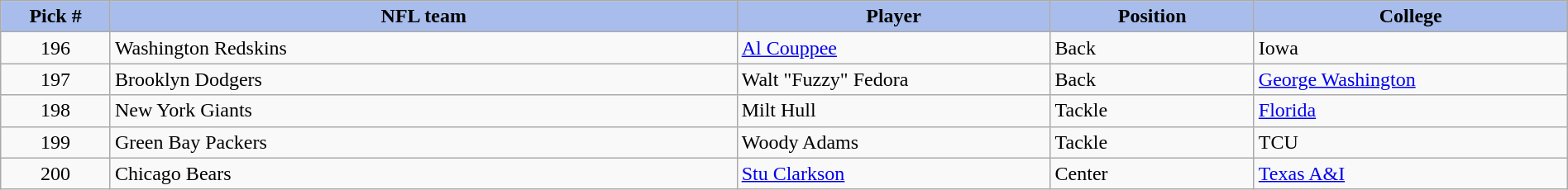<table style="width: 100%" class="sortable wikitable">
<tr>
<th style="background:#A8BDEC;" width=7%>Pick #</th>
<th width=40% style="background:#A8BDEC;">NFL team</th>
<th width=20% style="background:#A8BDEC;">Player</th>
<th width=13% style="background:#A8BDEC;">Position</th>
<th style="background:#A8BDEC;">College</th>
</tr>
<tr>
<td align=center>196</td>
<td>Washington Redskins</td>
<td><a href='#'>Al Couppee</a></td>
<td>Back</td>
<td>Iowa</td>
</tr>
<tr>
<td align=center>197</td>
<td>Brooklyn Dodgers</td>
<td>Walt "Fuzzy" Fedora</td>
<td>Back</td>
<td><a href='#'>George Washington</a></td>
</tr>
<tr>
<td align=center>198</td>
<td>New York Giants</td>
<td>Milt Hull</td>
<td>Tackle</td>
<td><a href='#'>Florida</a></td>
</tr>
<tr>
<td align=center>199</td>
<td>Green Bay Packers</td>
<td>Woody Adams</td>
<td>Tackle</td>
<td>TCU</td>
</tr>
<tr>
<td align=center>200</td>
<td>Chicago Bears</td>
<td><a href='#'>Stu Clarkson</a></td>
<td>Center</td>
<td><a href='#'>Texas A&I</a></td>
</tr>
</table>
